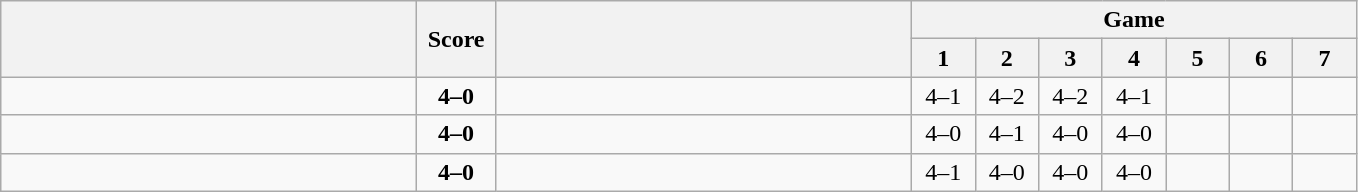<table class="wikitable" style="text-align: center;">
<tr>
<th rowspan=2 align="right" width="270"></th>
<th rowspan=2 width="45">Score</th>
<th rowspan=2 align="left" width="270"></th>
<th colspan=7>Game</th>
</tr>
<tr>
<th width="35">1</th>
<th width="35">2</th>
<th width="35">3</th>
<th width="35">4</th>
<th width="35">5</th>
<th width="35">6</th>
<th width="35">7</th>
</tr>
<tr>
<td align=left><strong></strong></td>
<td align=center><strong>4–0</strong></td>
<td align=left></td>
<td>4–1</td>
<td>4–2</td>
<td>4–2</td>
<td>4–1</td>
<td></td>
<td></td>
<td></td>
</tr>
<tr>
<td align=left><strong></strong></td>
<td align=center><strong>4–0</strong></td>
<td align=left></td>
<td>4–0</td>
<td>4–1</td>
<td>4–0</td>
<td>4–0</td>
<td></td>
<td></td>
<td></td>
</tr>
<tr>
<td align=left><strong></strong></td>
<td align=center><strong>4–0</strong></td>
<td align=left></td>
<td>4–1</td>
<td>4–0</td>
<td>4–0</td>
<td>4–0</td>
<td></td>
<td></td>
<td></td>
</tr>
</table>
